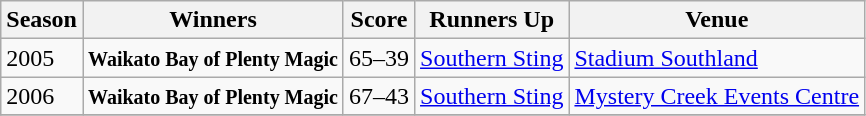<table class="wikitable collapsible">
<tr>
<th>Season</th>
<th>Winners</th>
<th>Score</th>
<th>Runners Up</th>
<th>Venue</th>
</tr>
<tr>
<td>2005</td>
<td><small><strong>Waikato Bay of Plenty Magic</strong></small></td>
<td>65–39</td>
<td><a href='#'>Southern Sting</a></td>
<td><a href='#'>Stadium Southland</a></td>
</tr>
<tr>
<td>2006</td>
<td><small><strong>Waikato Bay of Plenty Magic</strong></small></td>
<td>67–43</td>
<td><a href='#'>Southern Sting</a></td>
<td><a href='#'>Mystery Creek Events Centre</a></td>
</tr>
<tr>
</tr>
</table>
